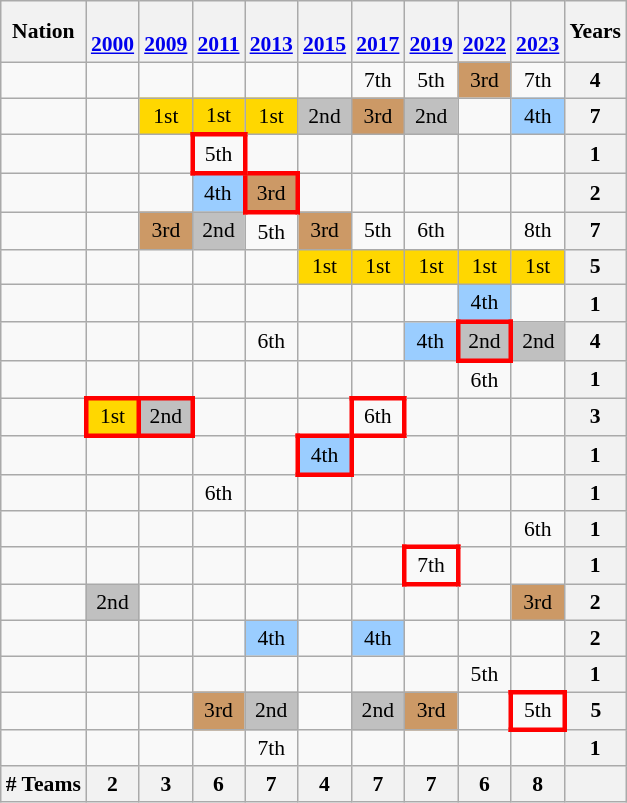<table class="wikitable" style="text-align:center; font-size:90%">
<tr>
<th>Nation</th>
<th><br><a href='#'>2000</a></th>
<th><br><a href='#'>2009</a></th>
<th><br><a href='#'>2011</a></th>
<th><br><a href='#'>2013</a></th>
<th><br><a href='#'>2015</a></th>
<th><br><a href='#'>2017</a></th>
<th><br><a href='#'>2019</a></th>
<th><br><a href='#'>2022</a></th>
<th><br><a href='#'>2023</a></th>
<th>Years</th>
</tr>
<tr>
<td align=left></td>
<td></td>
<td></td>
<td></td>
<td></td>
<td></td>
<td>7th</td>
<td>5th</td>
<td bgcolor=cc9966>3rd</td>
<td>7th</td>
<th>4</th>
</tr>
<tr>
<td align=left></td>
<td></td>
<td bgcolor=gold>1st</td>
<td bgcolor=gold>1st</td>
<td bgcolor=gold>1st</td>
<td bgcolor=silver>2nd</td>
<td bgcolor=cc9966>3rd</td>
<td bgcolor=silver>2nd</td>
<td></td>
<td bgcolor=9acdff>4th</td>
<th>7</th>
</tr>
<tr>
<td align=left></td>
<td></td>
<td></td>
<td style="border:3px solid red">5th</td>
<td></td>
<td></td>
<td></td>
<td></td>
<td></td>
<td></td>
<th>1</th>
</tr>
<tr>
<td align=left></td>
<td></td>
<td></td>
<td bgcolor=9acdff>4th</td>
<td style="border:3px solid red" bgcolor=cc9966>3rd</td>
<td></td>
<td></td>
<td></td>
<td></td>
<td></td>
<th>2</th>
</tr>
<tr>
<td align=left></td>
<td></td>
<td bgcolor=cc9966>3rd</td>
<td bgcolor=silver>2nd</td>
<td>5th</td>
<td bgcolor=cc9966>3rd</td>
<td>5th</td>
<td>6th</td>
<td></td>
<td>8th</td>
<th>7</th>
</tr>
<tr>
<td align=left></td>
<td></td>
<td></td>
<td></td>
<td></td>
<td bgcolor=gold>1st</td>
<td bgcolor=gold>1st</td>
<td bgcolor=gold>1st</td>
<td bgcolor=gold>1st</td>
<td bgcolor=gold>1st</td>
<th>5</th>
</tr>
<tr>
<td align=left></td>
<td></td>
<td></td>
<td></td>
<td></td>
<td></td>
<td></td>
<td></td>
<td bgcolor=9acdff>4th</td>
<td></td>
<th>1</th>
</tr>
<tr>
<td align=left></td>
<td></td>
<td></td>
<td></td>
<td>6th</td>
<td></td>
<td></td>
<td bgcolor=9acdff>4th</td>
<td style="border:3px solid red" bgcolor=silver>2nd</td>
<td bgcolor=silver>2nd</td>
<th>4</th>
</tr>
<tr>
<td align=left></td>
<td></td>
<td></td>
<td></td>
<td></td>
<td></td>
<td></td>
<td></td>
<td>6th</td>
<td></td>
<th>1</th>
</tr>
<tr>
<td align=left></td>
<td style="border:3px solid red" bgcolor=gold>1st</td>
<td style="border:3px solid red" bgcolor=silver>2nd</td>
<td></td>
<td></td>
<td></td>
<td style="border:3px solid red">6th</td>
<td></td>
<td></td>
<td></td>
<th>3</th>
</tr>
<tr>
<td align=left></td>
<td></td>
<td></td>
<td></td>
<td></td>
<td style="border:3px solid red" bgcolor=9acdff>4th</td>
<td></td>
<td></td>
<td></td>
<td></td>
<th>1</th>
</tr>
<tr>
<td align=left></td>
<td></td>
<td></td>
<td>6th</td>
<td></td>
<td></td>
<td></td>
<td></td>
<td></td>
<td></td>
<th>1</th>
</tr>
<tr>
<td align=left></td>
<td></td>
<td></td>
<td></td>
<td></td>
<td></td>
<td></td>
<td></td>
<td></td>
<td>6th</td>
<th>1</th>
</tr>
<tr>
<td align=left></td>
<td></td>
<td></td>
<td></td>
<td></td>
<td></td>
<td></td>
<td style="border:3px solid red">7th</td>
<td></td>
<td></td>
<th>1</th>
</tr>
<tr>
<td align=left></td>
<td bgcolor=silver>2nd</td>
<td></td>
<td></td>
<td></td>
<td></td>
<td></td>
<td></td>
<td></td>
<td bgcolor=cc9966>3rd</td>
<th>2</th>
</tr>
<tr>
<td align=left></td>
<td></td>
<td></td>
<td></td>
<td bgcolor=9acdff>4th</td>
<td></td>
<td bgcolor=9acdff>4th</td>
<td></td>
<td></td>
<td></td>
<th>2</th>
</tr>
<tr>
<td align=left></td>
<td></td>
<td></td>
<td></td>
<td></td>
<td></td>
<td></td>
<td></td>
<td>5th</td>
<td></td>
<th>1</th>
</tr>
<tr>
<td align=left></td>
<td></td>
<td></td>
<td bgcolor=cc9966>3rd</td>
<td bgcolor=silver>2nd</td>
<td></td>
<td bgcolor=silver>2nd</td>
<td bgcolor=cc9966>3rd</td>
<td></td>
<td style="border:3px solid red">5th</td>
<th>5</th>
</tr>
<tr>
<td align=left></td>
<td></td>
<td></td>
<td></td>
<td>7th</td>
<td></td>
<td></td>
<td></td>
<td></td>
<td></td>
<th>1</th>
</tr>
<tr>
<th># Teams</th>
<th>2</th>
<th>3</th>
<th>6</th>
<th>7</th>
<th>4</th>
<th>7</th>
<th>7</th>
<th>6</th>
<th>8</th>
<th></th>
</tr>
</table>
